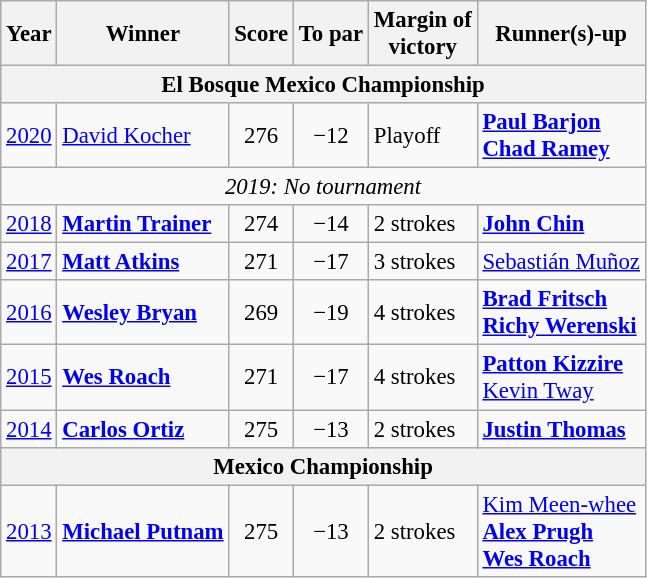<table class=wikitable style=font-size:95%>
<tr>
<th>Year</th>
<th>Winner</th>
<th>Score</th>
<th>To par</th>
<th>Margin of<br>victory</th>
<th>Runner(s)-up</th>
</tr>
<tr>
<th colspan=7>El Bosque Mexico Championship</th>
</tr>
<tr>
<td><a href='#'>2020</a></td>
<td> <a href='#'>David Kocher</a></td>
<td align=center>276</td>
<td align=center>−12</td>
<td>Playoff</td>
<td> <strong><a href='#'>Paul Barjon</a></strong><br> <strong><a href='#'>Chad Ramey</a></strong></td>
</tr>
<tr>
<td colspan=7 align=center><em>2019: No tournament</em></td>
</tr>
<tr>
<td><a href='#'>2018</a></td>
<td> <strong><a href='#'>Martin Trainer</a></strong></td>
<td align=center>274</td>
<td align=center>−14</td>
<td>2 strokes</td>
<td> <strong><a href='#'>John Chin</a></strong></td>
</tr>
<tr>
<td><a href='#'>2017</a></td>
<td> <strong><a href='#'>Matt Atkins</a></strong></td>
<td align=center>271</td>
<td align=center>−17</td>
<td>3 strokes</td>
<td> <a href='#'>Sebastián Muñoz</a></td>
</tr>
<tr>
<td><a href='#'>2016</a></td>
<td> <strong><a href='#'>Wesley Bryan</a></strong></td>
<td align=center>269</td>
<td align=center>−19</td>
<td>4 strokes</td>
<td> <strong><a href='#'>Brad Fritsch</a></strong><br> <strong><a href='#'>Richy Werenski</a></strong></td>
</tr>
<tr>
<td><a href='#'>2015</a></td>
<td> <strong><a href='#'>Wes Roach</a></strong></td>
<td align=center>271</td>
<td align=center>−17</td>
<td>4 strokes</td>
<td> <strong><a href='#'>Patton Kizzire</a></strong><br> <a href='#'>Kevin Tway</a></td>
</tr>
<tr>
<td><a href='#'>2014</a></td>
<td> <strong><a href='#'>Carlos Ortiz</a></strong></td>
<td align=center>275</td>
<td align=center>−13</td>
<td>2 strokes</td>
<td> <strong><a href='#'>Justin Thomas</a></strong></td>
</tr>
<tr>
<th colspan=7>Mexico Championship</th>
</tr>
<tr>
<td><a href='#'>2013</a></td>
<td> <strong><a href='#'>Michael Putnam</a></strong></td>
<td align=center>275</td>
<td align=center>−13</td>
<td>2 strokes</td>
<td> <a href='#'>Kim Meen-whee</a><br> <strong><a href='#'>Alex Prugh</a></strong><br> <strong><a href='#'>Wes Roach</a></strong></td>
</tr>
</table>
